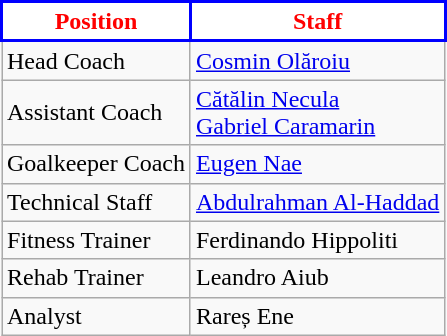<table class="wikitable">
<tr>
<th style="color:red; background: white; border:2px solid blue">Position</th>
<th style="color:red; background: white; border:2px solid blue">Staff</th>
</tr>
<tr>
<td>Head Coach</td>
<td> <a href='#'>Cosmin Olăroiu</a></td>
</tr>
<tr>
<td>Assistant Coach</td>
<td> <a href='#'>Cătălin Necula</a> <br>  <a href='#'>Gabriel Caramarin</a></td>
</tr>
<tr>
<td>Goalkeeper Coach</td>
<td> <a href='#'>Eugen Nae</a></td>
</tr>
<tr>
<td>Technical Staff</td>
<td> <a href='#'>Abdulrahman Al-Haddad</a></td>
</tr>
<tr>
<td>Fitness Trainer</td>
<td> Ferdinando Hippoliti</td>
</tr>
<tr>
<td>Rehab Trainer</td>
<td> Leandro Aiub</td>
</tr>
<tr>
<td>Analyst</td>
<td> Rareș Ene</td>
</tr>
</table>
